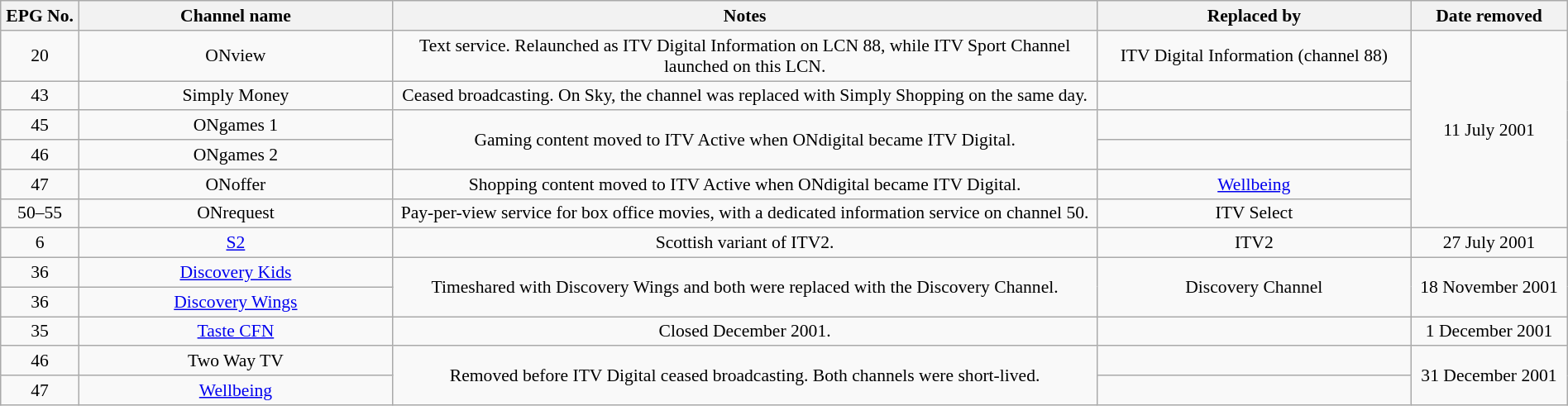<table class="wikitable sortable" style="font-size:90%; text-align:center; width:100%;">
<tr>
<th style="width:5%;">EPG No.</th>
<th style="width:20%;">Channel name</th>
<th style="width:45%;">Notes</th>
<th style="width:20%;">Replaced by</th>
<th style="width:10%;">Date removed</th>
</tr>
<tr>
<td>20</td>
<td>ONview</td>
<td>Text service. Relaunched as ITV Digital Information on LCN 88, while ITV Sport Channel launched on this LCN.</td>
<td>ITV Digital Information (channel 88)</td>
<td rowspan="6">11 July 2001</td>
</tr>
<tr>
<td>43</td>
<td>Simply Money</td>
<td>Ceased broadcasting. On Sky, the channel was replaced with Simply Shopping on the same day.</td>
<td></td>
</tr>
<tr>
<td>45</td>
<td>ONgames 1</td>
<td rowspan="2">Gaming content moved to ITV Active when ONdigital became ITV Digital.</td>
<td></td>
</tr>
<tr>
<td>46</td>
<td>ONgames 2</td>
<td></td>
</tr>
<tr>
<td>47</td>
<td>ONoffer</td>
<td>Shopping content moved to ITV Active when ONdigital became ITV Digital.</td>
<td><a href='#'>Wellbeing</a></td>
</tr>
<tr>
<td>50–55</td>
<td>ONrequest</td>
<td>Pay-per-view service for box office movies, with a dedicated information service on channel 50.</td>
<td>ITV Select</td>
</tr>
<tr>
<td>6</td>
<td><a href='#'>S2</a></td>
<td>Scottish variant of ITV2.</td>
<td>ITV2</td>
<td>27 July 2001</td>
</tr>
<tr>
<td>36</td>
<td><a href='#'>Discovery Kids</a></td>
<td rowspan="2">Timeshared with Discovery Wings and both were replaced with the Discovery Channel.</td>
<td rowspan="2">Discovery Channel</td>
<td rowspan="2">18 November 2001</td>
</tr>
<tr>
<td>36</td>
<td><a href='#'>Discovery Wings</a></td>
</tr>
<tr>
<td>35</td>
<td><a href='#'>Taste CFN</a></td>
<td>Closed December 2001.</td>
<td></td>
<td>1 December 2001</td>
</tr>
<tr>
<td>46</td>
<td>Two Way TV</td>
<td rowspan="2">Removed before ITV Digital ceased broadcasting. Both channels were short-lived.</td>
<td></td>
<td rowspan="2">31 December 2001</td>
</tr>
<tr>
<td>47</td>
<td><a href='#'>Wellbeing</a></td>
<td></td>
</tr>
</table>
